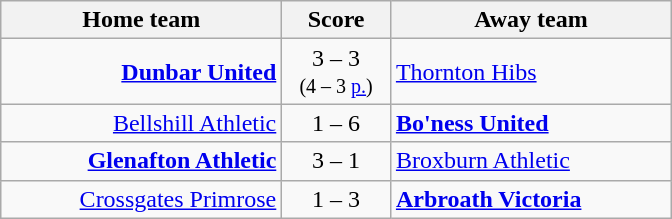<table border=0 cellpadding=4 cellspacing=0>
<tr>
<td valign="top"><br><table class="wikitable" style="border-collapse: collapse;">
<tr>
<th align="right" width="180">Home team</th>
<th align="center" width="65"> Score </th>
<th align="left" width="180">Away team</th>
</tr>
<tr>
<td style="text-align: right;"><strong><a href='#'>Dunbar United</a></strong></td>
<td style="text-align: center;">3 – 3<br><small>(4 – 3 <a href='#'>p.</a>)</small></td>
<td style="text-align: left;"><a href='#'>Thornton Hibs</a></td>
</tr>
<tr>
<td style="text-align: right;"><a href='#'>Bellshill Athletic</a></td>
<td style="text-align: center;">1 – 6</td>
<td style="text-align: left;"><strong><a href='#'>Bo'ness United</a></strong></td>
</tr>
<tr>
<td style="text-align: right;"><strong><a href='#'>Glenafton Athletic</a></strong></td>
<td style="text-align: center;">3 – 1</td>
<td style="text-align: left;"><a href='#'>Broxburn Athletic</a></td>
</tr>
<tr>
<td style="text-align: right;"><a href='#'>Crossgates Primrose</a></td>
<td style="text-align: center;">1 – 3</td>
<td style="text-align: left;"><strong><a href='#'>Arbroath Victoria</a></strong></td>
</tr>
</table>
</td>
</tr>
</table>
